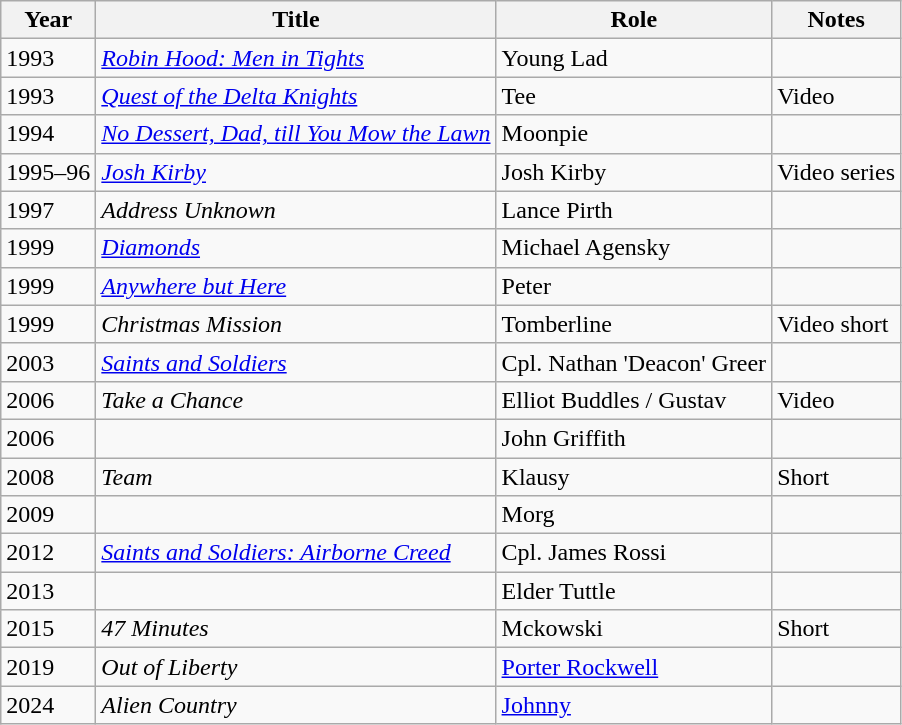<table class="wikitable sortable">
<tr>
<th>Year</th>
<th>Title</th>
<th>Role</th>
<th class="unsortable">Notes</th>
</tr>
<tr>
<td>1993</td>
<td><em><a href='#'>Robin Hood: Men in Tights</a></em></td>
<td>Young Lad</td>
<td></td>
</tr>
<tr>
<td>1993</td>
<td><em><a href='#'>Quest of the Delta Knights</a></em></td>
<td>Tee</td>
<td>Video</td>
</tr>
<tr>
<td>1994</td>
<td><em><a href='#'>No Dessert, Dad, till You Mow the Lawn</a></em></td>
<td>Moonpie</td>
<td></td>
</tr>
<tr>
<td>1995–96</td>
<td><em><a href='#'>Josh Kirby</a></em></td>
<td>Josh Kirby</td>
<td>Video series</td>
</tr>
<tr>
<td>1997</td>
<td><em>Address Unknown</em></td>
<td>Lance Pirth</td>
<td></td>
</tr>
<tr>
<td>1999</td>
<td><em><a href='#'>Diamonds</a></em></td>
<td>Michael Agensky</td>
<td></td>
</tr>
<tr>
<td>1999</td>
<td><em><a href='#'>Anywhere but Here</a></em></td>
<td>Peter</td>
<td></td>
</tr>
<tr>
<td>1999</td>
<td><em>Christmas Mission</em></td>
<td>Tomberline</td>
<td>Video short</td>
</tr>
<tr>
<td>2003</td>
<td><em><a href='#'>Saints and Soldiers</a></em></td>
<td>Cpl. Nathan 'Deacon' Greer</td>
<td></td>
</tr>
<tr>
<td>2006</td>
<td><em>Take a Chance</em></td>
<td>Elliot Buddles / Gustav</td>
<td>Video</td>
</tr>
<tr>
<td>2006</td>
<td><em></em></td>
<td>John Griffith</td>
<td></td>
</tr>
<tr>
<td>2008</td>
<td><em>Team</em></td>
<td>Klausy</td>
<td>Short</td>
</tr>
<tr>
<td>2009</td>
<td><em></em></td>
<td>Morg</td>
<td></td>
</tr>
<tr>
<td>2012</td>
<td><em><a href='#'>Saints and Soldiers: Airborne Creed</a></em></td>
<td>Cpl. James Rossi</td>
<td></td>
</tr>
<tr>
<td>2013</td>
<td><em></em></td>
<td>Elder Tuttle</td>
<td></td>
</tr>
<tr>
<td>2015</td>
<td><em>47 Minutes</em></td>
<td>Mckowski</td>
<td>Short</td>
</tr>
<tr>
<td>2019</td>
<td><em>Out of Liberty</em></td>
<td><a href='#'>Porter Rockwell</a></td>
<td></td>
</tr>
<tr>
<td>2024</td>
<td><em>Alien Country</em></td>
<td><a href='#'>Johnny</a></td>
<td></td>
</tr>
</table>
